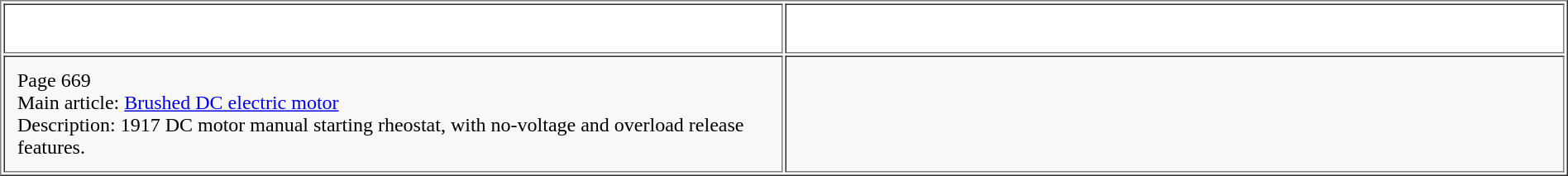<table cellpadding="10" border="1" width="100%">
<tr>
<td width="50%" align="center"></td>
<td> </td>
</tr>
<tr>
<td valign="top" bgcolor="F8F8F8">Page 669<br>Main article: <a href='#'>Brushed DC electric motor</a><br>Description: 1917 DC motor manual starting rheostat, with no-voltage and overload release features.</td>
<td valign="top" bgcolor="F8F8F8"> </td>
</tr>
</table>
